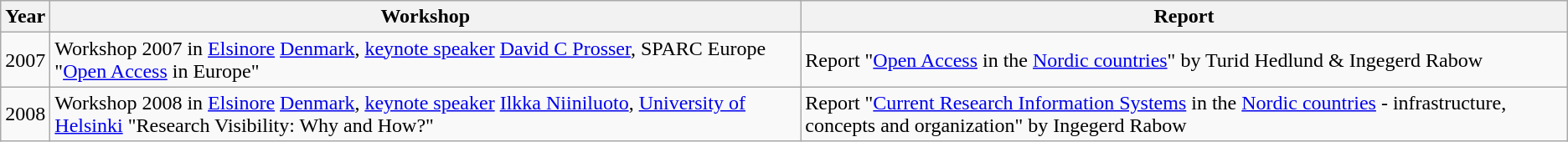<table class="wikitable">
<tr>
<th>Year</th>
<th>Workshop</th>
<th>Report</th>
</tr>
<tr>
<td>2007</td>
<td>Workshop 2007 in <a href='#'>Elsinore</a> <a href='#'>Denmark</a>, <a href='#'>keynote speaker</a> <a href='#'>David C Prosser</a>, SPARC Europe "<a href='#'>Open Access</a> in Europe"</td>
<td>Report "<a href='#'>Open Access</a> in the <a href='#'>Nordic countries</a>" by Turid Hedlund & Ingegerd Rabow</td>
</tr>
<tr>
<td>2008</td>
<td>Workshop 2008 in <a href='#'>Elsinore</a> <a href='#'>Denmark</a>, <a href='#'>keynote speaker</a> <a href='#'>Ilkka Niiniluoto</a>, <a href='#'>University of Helsinki</a> "Research Visibility: Why and How?"</td>
<td>Report "<a href='#'>Current Research Information Systems</a> in the <a href='#'>Nordic countries</a> - infrastructure, concepts and organization" by Ingegerd Rabow</td>
</tr>
</table>
